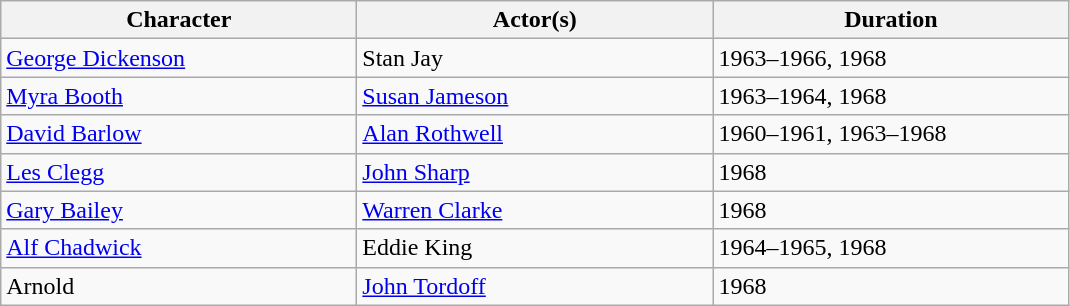<table class="wikitable">
<tr>
<th scope="col" style="width:230px;">Character</th>
<th scope="col" style="width:230px;">Actor(s)</th>
<th scope="col" style="width:230px;">Duration</th>
</tr>
<tr>
<td><a href='#'>George Dickenson</a></td>
<td>Stan Jay</td>
<td>1963–1966, 1968</td>
</tr>
<tr>
<td><a href='#'>Myra Booth</a></td>
<td><a href='#'>Susan Jameson</a></td>
<td>1963–1964, 1968</td>
</tr>
<tr>
<td><a href='#'>David Barlow</a></td>
<td><a href='#'>Alan Rothwell</a></td>
<td>1960–1961, 1963–1968</td>
</tr>
<tr>
<td><a href='#'>Les Clegg</a></td>
<td><a href='#'>John Sharp</a></td>
<td>1968</td>
</tr>
<tr>
<td><a href='#'>Gary Bailey</a></td>
<td><a href='#'>Warren Clarke</a></td>
<td>1968</td>
</tr>
<tr>
<td><a href='#'>Alf Chadwick</a></td>
<td>Eddie King</td>
<td>1964–1965, 1968</td>
</tr>
<tr>
<td>Arnold</td>
<td><a href='#'>John Tordoff</a></td>
<td>1968</td>
</tr>
</table>
